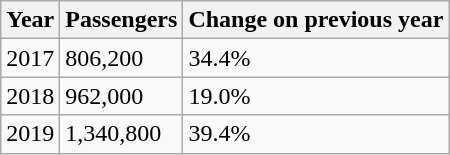<table class="wikitable">
<tr>
<th>Year</th>
<th>Passengers</th>
<th>Change on previous year</th>
</tr>
<tr>
<td>2017</td>
<td>806,200</td>
<td>34.4%</td>
</tr>
<tr>
<td>2018</td>
<td>962,000</td>
<td>19.0%</td>
</tr>
<tr>
<td>2019</td>
<td>1,340,800</td>
<td>39.4%</td>
</tr>
</table>
